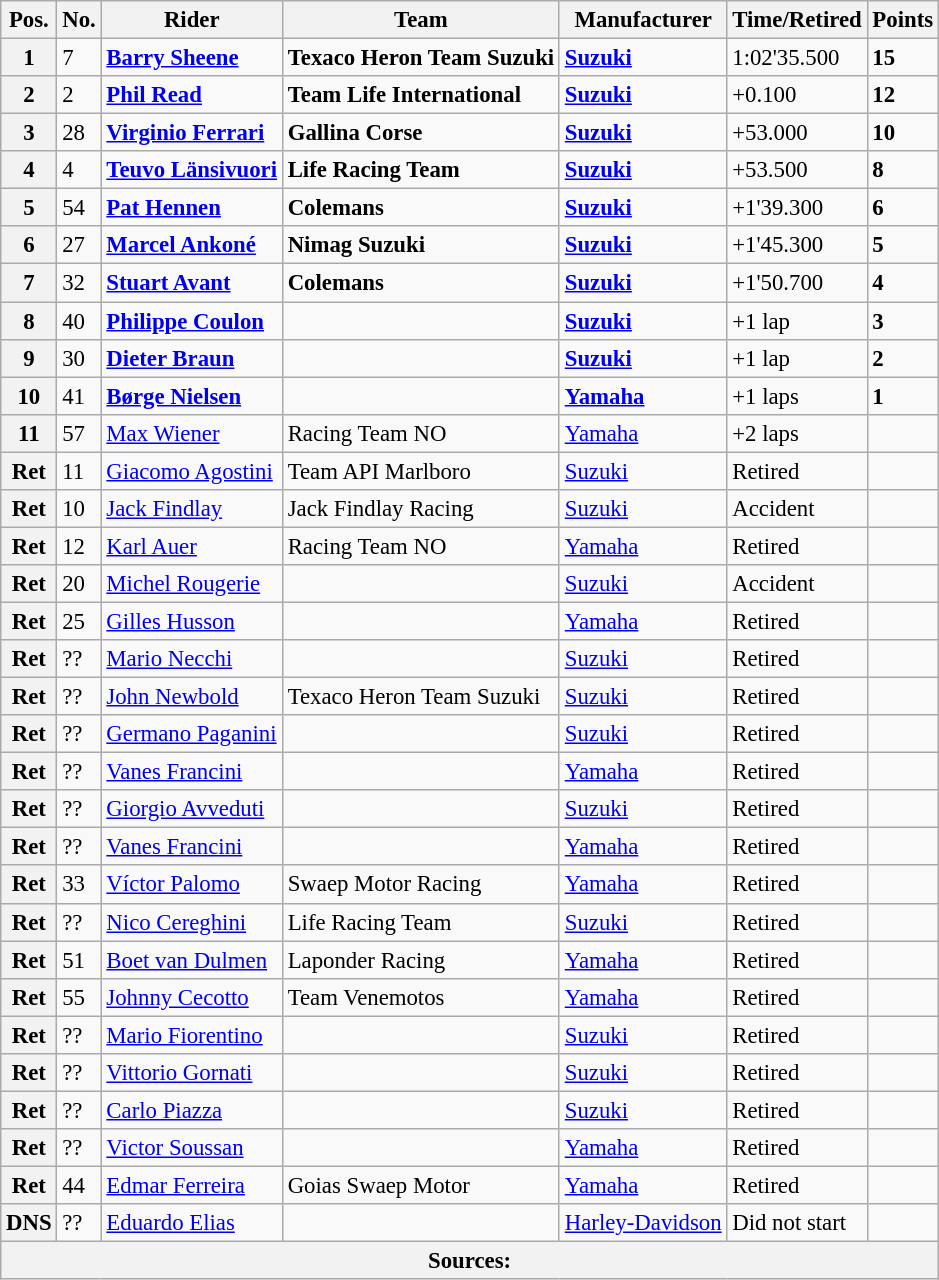<table class="wikitable" style="font-size: 95%;">
<tr>
<th>Pos.</th>
<th>No.</th>
<th>Rider</th>
<th>Team</th>
<th>Manufacturer</th>
<th>Time/Retired</th>
<th>Points</th>
</tr>
<tr>
<th>1</th>
<td>7</td>
<td> <strong><a href='#'>Barry Sheene</a></strong></td>
<td><strong>Texaco Heron Team Suzuki</strong></td>
<td><strong><a href='#'>Suzuki</a></strong></td>
<td>1:02'35.500</td>
<td><strong>15</strong></td>
</tr>
<tr>
<th>2</th>
<td>2</td>
<td> <strong><a href='#'>Phil Read</a></strong></td>
<td><strong>Team Life International</strong></td>
<td><strong><a href='#'>Suzuki</a></strong></td>
<td>+0.100</td>
<td><strong>12</strong></td>
</tr>
<tr>
<th>3</th>
<td>28</td>
<td> <strong><a href='#'>Virginio Ferrari</a></strong></td>
<td><strong>Gallina Corse</strong></td>
<td><strong><a href='#'>Suzuki</a></strong></td>
<td>+53.000</td>
<td><strong>10</strong></td>
</tr>
<tr>
<th>4</th>
<td>4</td>
<td> <strong><a href='#'>Teuvo Länsivuori</a></strong></td>
<td><strong>Life Racing Team</strong></td>
<td><strong><a href='#'>Suzuki</a></strong></td>
<td>+53.500</td>
<td><strong>8</strong></td>
</tr>
<tr>
<th>5</th>
<td>54</td>
<td> <strong><a href='#'>Pat Hennen</a></strong></td>
<td><strong>Colemans</strong></td>
<td><strong><a href='#'>Suzuki</a></strong></td>
<td>+1'39.300</td>
<td><strong>6</strong></td>
</tr>
<tr>
<th>6</th>
<td>27</td>
<td> <strong><a href='#'>Marcel Ankoné</a></strong></td>
<td><strong>Nimag Suzuki</strong></td>
<td><strong><a href='#'>Suzuki</a></strong></td>
<td>+1'45.300</td>
<td><strong>5</strong></td>
</tr>
<tr>
<th>7</th>
<td>32</td>
<td> <strong><a href='#'>Stuart Avant</a></strong></td>
<td><strong>Colemans</strong></td>
<td><strong><a href='#'>Suzuki</a></strong></td>
<td>+1'50.700</td>
<td><strong>4</strong></td>
</tr>
<tr>
<th>8</th>
<td>40</td>
<td> <strong><a href='#'>Philippe Coulon</a></strong></td>
<td></td>
<td><strong><a href='#'>Suzuki</a></strong></td>
<td>+1 lap</td>
<td><strong>3</strong></td>
</tr>
<tr>
<th>9</th>
<td>30</td>
<td> <strong><a href='#'>Dieter Braun</a></strong></td>
<td></td>
<td><strong><a href='#'>Suzuki</a></strong></td>
<td>+1 lap</td>
<td><strong>2</strong></td>
</tr>
<tr>
<th>10</th>
<td>41</td>
<td> <strong><a href='#'>Børge Nielsen</a></strong></td>
<td></td>
<td><strong><a href='#'>Yamaha</a></strong></td>
<td>+1 laps</td>
<td><strong>1</strong></td>
</tr>
<tr>
<th>11</th>
<td>57</td>
<td> <a href='#'>Max Wiener</a></td>
<td>Racing Team NO</td>
<td><a href='#'>Yamaha</a></td>
<td>+2 laps</td>
<td></td>
</tr>
<tr>
<th>Ret</th>
<td>11</td>
<td> <a href='#'>Giacomo Agostini</a></td>
<td>Team API Marlboro</td>
<td><a href='#'>Suzuki</a></td>
<td>Retired</td>
<td></td>
</tr>
<tr>
<th>Ret</th>
<td>10</td>
<td> <a href='#'>Jack Findlay</a></td>
<td>Jack Findlay Racing</td>
<td><a href='#'>Suzuki</a></td>
<td>Accident</td>
<td></td>
</tr>
<tr>
<th>Ret</th>
<td>12</td>
<td> <a href='#'>Karl Auer</a></td>
<td>Racing Team NO</td>
<td><a href='#'>Yamaha</a></td>
<td>Retired</td>
<td></td>
</tr>
<tr>
<th>Ret</th>
<td>20</td>
<td> <a href='#'>Michel Rougerie</a></td>
<td></td>
<td><a href='#'>Suzuki</a></td>
<td>Accident</td>
<td></td>
</tr>
<tr>
<th>Ret</th>
<td>25</td>
<td> <a href='#'>Gilles Husson</a></td>
<td></td>
<td><a href='#'>Yamaha</a></td>
<td>Retired</td>
<td></td>
</tr>
<tr>
<th>Ret</th>
<td>??</td>
<td> <a href='#'>Mario Necchi</a></td>
<td></td>
<td><a href='#'>Suzuki</a></td>
<td>Retired</td>
<td></td>
</tr>
<tr>
<th>Ret</th>
<td>??</td>
<td> <a href='#'>John Newbold</a></td>
<td>Texaco Heron Team Suzuki</td>
<td><a href='#'>Suzuki</a></td>
<td>Retired</td>
<td></td>
</tr>
<tr>
<th>Ret</th>
<td>??</td>
<td> <a href='#'>Germano Paganini</a></td>
<td></td>
<td><a href='#'>Suzuki</a></td>
<td>Retired</td>
<td></td>
</tr>
<tr>
<th>Ret</th>
<td>??</td>
<td> <a href='#'>Vanes Francini</a></td>
<td></td>
<td><a href='#'>Yamaha</a></td>
<td>Retired</td>
<td></td>
</tr>
<tr>
<th>Ret</th>
<td>??</td>
<td> <a href='#'>Giorgio Avveduti</a></td>
<td></td>
<td><a href='#'>Suzuki</a></td>
<td>Retired</td>
<td></td>
</tr>
<tr>
<th>Ret</th>
<td>??</td>
<td> <a href='#'>Vanes Francini</a></td>
<td></td>
<td><a href='#'>Yamaha</a></td>
<td>Retired</td>
<td></td>
</tr>
<tr>
<th>Ret</th>
<td>33</td>
<td> <a href='#'>Víctor Palomo</a></td>
<td>Swaep Motor Racing</td>
<td><a href='#'>Yamaha</a></td>
<td>Retired</td>
<td></td>
</tr>
<tr>
<th>Ret</th>
<td>??</td>
<td> <a href='#'>Nico Cereghini</a></td>
<td>Life Racing Team</td>
<td><a href='#'>Suzuki</a></td>
<td>Retired</td>
<td></td>
</tr>
<tr>
<th>Ret</th>
<td>51</td>
<td> <a href='#'>Boet van Dulmen</a></td>
<td>Laponder Racing</td>
<td><a href='#'>Yamaha</a></td>
<td>Retired</td>
<td></td>
</tr>
<tr>
<th>Ret</th>
<td>55</td>
<td> <a href='#'>Johnny Cecotto</a></td>
<td>Team Venemotos</td>
<td><a href='#'>Yamaha</a></td>
<td>Retired</td>
<td></td>
</tr>
<tr>
<th>Ret</th>
<td>??</td>
<td> <a href='#'>Mario Fiorentino</a></td>
<td></td>
<td><a href='#'>Suzuki</a></td>
<td>Retired</td>
<td></td>
</tr>
<tr>
<th>Ret</th>
<td>??</td>
<td> <a href='#'>Vittorio Gornati</a></td>
<td></td>
<td><a href='#'>Suzuki</a></td>
<td>Retired</td>
<td></td>
</tr>
<tr>
<th>Ret</th>
<td>??</td>
<td> <a href='#'>Carlo Piazza</a></td>
<td></td>
<td><a href='#'>Suzuki</a></td>
<td>Retired</td>
<td></td>
</tr>
<tr>
<th>Ret</th>
<td>??</td>
<td> <a href='#'>Victor Soussan</a></td>
<td></td>
<td><a href='#'>Yamaha</a></td>
<td>Retired</td>
<td></td>
</tr>
<tr>
<th>Ret</th>
<td>44</td>
<td> <a href='#'>Edmar Ferreira</a></td>
<td>Goias Swaep Motor</td>
<td><a href='#'>Yamaha</a></td>
<td>Retired</td>
<td></td>
</tr>
<tr>
<th>DNS</th>
<td>??</td>
<td> <a href='#'>Eduardo Elias</a></td>
<td></td>
<td><a href='#'>Harley-Davidson</a></td>
<td>Did not start</td>
<td></td>
</tr>
<tr>
<th colspan=9>Sources: </th>
</tr>
</table>
